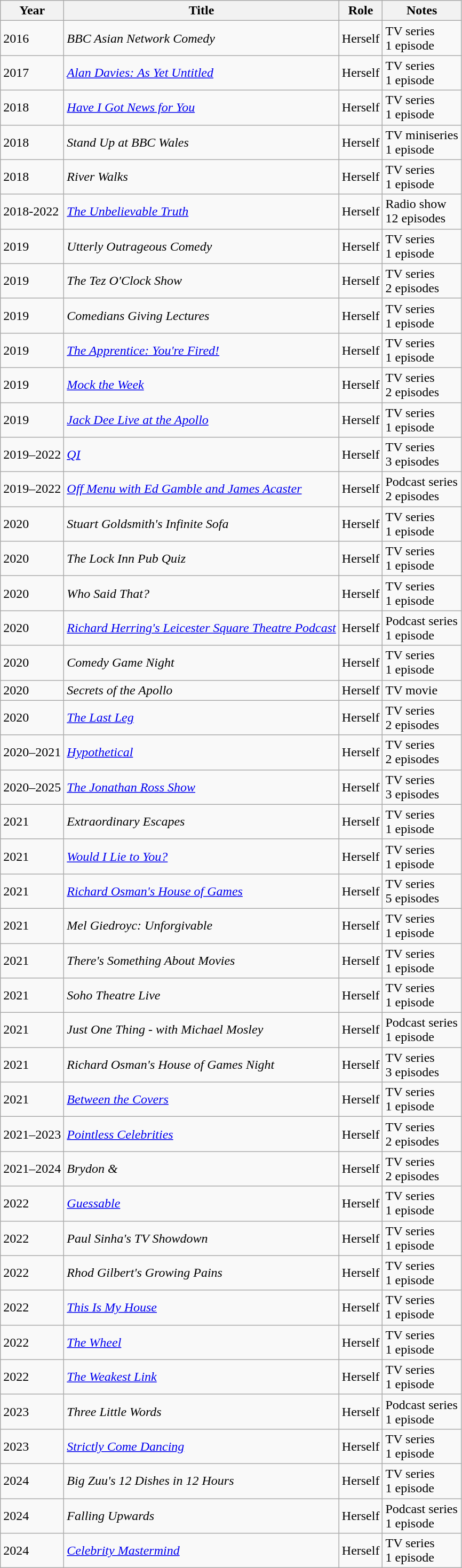<table class="wikitable">
<tr>
<th>Year</th>
<th>Title</th>
<th>Role</th>
<th>Notes</th>
</tr>
<tr>
<td>2016</td>
<td><em>BBC Asian Network Comedy</em></td>
<td>Herself</td>
<td>TV series<br>1 episode</td>
</tr>
<tr>
<td>2017</td>
<td><em><a href='#'>Alan Davies: As Yet Untitled</a></em></td>
<td>Herself</td>
<td>TV series<br>1 episode</td>
</tr>
<tr>
<td>2018</td>
<td><em><a href='#'>Have I Got News for You</a></em></td>
<td>Herself</td>
<td>TV series<br>1 episode</td>
</tr>
<tr>
<td>2018</td>
<td><em>Stand Up at BBC Wales</em></td>
<td>Herself</td>
<td>TV miniseries<br>1 episode</td>
</tr>
<tr>
<td>2018</td>
<td><em>River Walks</em></td>
<td>Herself</td>
<td>TV series<br>1 episode</td>
</tr>
<tr>
<td>2018-2022</td>
<td><em><a href='#'>The Unbelievable Truth</a></em></td>
<td>Herself</td>
<td>Radio show<br>12 episodes</td>
</tr>
<tr>
<td>2019</td>
<td><em>Utterly Outrageous Comedy</em></td>
<td>Herself</td>
<td>TV series<br>1 episode</td>
</tr>
<tr>
<td>2019</td>
<td><em>The Tez O'Clock Show</em></td>
<td>Herself</td>
<td>TV series<br>2 episodes</td>
</tr>
<tr>
<td>2019</td>
<td><em>Comedians Giving Lectures</em></td>
<td>Herself</td>
<td>TV series<br>1 episode</td>
</tr>
<tr>
<td>2019</td>
<td><em><a href='#'>The Apprentice: You're Fired!</a></em></td>
<td>Herself</td>
<td>TV series<br>1 episode</td>
</tr>
<tr>
<td>2019</td>
<td><em><a href='#'>Mock the Week</a></em></td>
<td>Herself</td>
<td>TV series<br>2 episodes</td>
</tr>
<tr>
<td>2019</td>
<td><em><a href='#'>Jack Dee Live at the Apollo</a></em></td>
<td>Herself</td>
<td>TV series<br>1 episode</td>
</tr>
<tr>
<td>2019–2022</td>
<td><em><a href='#'>QI</a></em></td>
<td>Herself</td>
<td>TV series<br>3 episodes</td>
</tr>
<tr>
<td>2019–2022</td>
<td><em><a href='#'>Off Menu with Ed Gamble and James Acaster</a></em></td>
<td>Herself</td>
<td>Podcast series<br>2 episodes</td>
</tr>
<tr>
<td>2020</td>
<td><em>Stuart Goldsmith's Infinite Sofa</em></td>
<td>Herself</td>
<td>TV series<br>1 episode</td>
</tr>
<tr>
<td>2020</td>
<td><em>The Lock Inn Pub Quiz</em></td>
<td>Herself</td>
<td>TV series<br>1 episode</td>
</tr>
<tr>
<td>2020</td>
<td><em>Who Said That?</em></td>
<td>Herself</td>
<td>TV series<br>1 episode</td>
</tr>
<tr>
<td>2020</td>
<td><em><a href='#'>Richard Herring's Leicester Square Theatre Podcast</a></em></td>
<td>Herself</td>
<td>Podcast series<br>1 episode</td>
</tr>
<tr>
<td>2020</td>
<td><em>Comedy Game Night</em></td>
<td>Herself</td>
<td>TV series<br>1 episode</td>
</tr>
<tr>
<td>2020</td>
<td><em>Secrets of the Apollo</em></td>
<td>Herself</td>
<td>TV movie</td>
</tr>
<tr>
<td>2020</td>
<td><em><a href='#'>The Last Leg</a></em></td>
<td>Herself</td>
<td>TV series<br>2 episodes</td>
</tr>
<tr>
<td>2020–2021</td>
<td><em><a href='#'>Hypothetical</a></em></td>
<td>Herself</td>
<td>TV series<br>2 episodes</td>
</tr>
<tr>
<td>2020–2025</td>
<td><em><a href='#'>The Jonathan Ross Show</a></em></td>
<td>Herself</td>
<td>TV series<br>3 episodes</td>
</tr>
<tr>
<td>2021</td>
<td><em>Extraordinary Escapes</em></td>
<td>Herself</td>
<td>TV series<br>1 episode</td>
</tr>
<tr>
<td>2021</td>
<td><em><a href='#'>Would I Lie to You?</a></em></td>
<td>Herself</td>
<td>TV series<br>1 episode</td>
</tr>
<tr>
<td>2021</td>
<td><em><a href='#'>Richard Osman's House of Games</a></em></td>
<td>Herself</td>
<td>TV series<br>5 episodes</td>
</tr>
<tr>
<td>2021</td>
<td><em>Mel Giedroyc: Unforgivable</em></td>
<td>Herself</td>
<td>TV series<br>1 episode</td>
</tr>
<tr>
<td>2021</td>
<td><em>There's Something About Movies</em></td>
<td>Herself</td>
<td>TV series<br>1 episode</td>
</tr>
<tr>
<td>2021</td>
<td><em>Soho Theatre Live</em></td>
<td>Herself</td>
<td>TV series<br>1 episode</td>
</tr>
<tr>
<td>2021</td>
<td><em>Just One Thing - with Michael Mosley</em></td>
<td>Herself</td>
<td>Podcast series<br>1 episode</td>
</tr>
<tr>
<td>2021</td>
<td><em>Richard Osman's House of Games Night</em></td>
<td>Herself</td>
<td>TV series<br>3 episodes</td>
</tr>
<tr>
<td>2021</td>
<td><em><a href='#'>Between the Covers</a></em></td>
<td>Herself</td>
<td>TV series<br>1 episode</td>
</tr>
<tr>
<td>2021–2023</td>
<td><em><a href='#'>Pointless Celebrities</a></em></td>
<td>Herself</td>
<td>TV series<br>2 episodes</td>
</tr>
<tr>
<td>2021–2024</td>
<td><em>Brydon &</em></td>
<td>Herself</td>
<td>TV series<br>2 episodes</td>
</tr>
<tr>
<td>2022</td>
<td><em><a href='#'>Guessable</a></em></td>
<td>Herself</td>
<td>TV series<br>1 episode</td>
</tr>
<tr>
<td>2022</td>
<td><em>Paul Sinha's TV Showdown</em></td>
<td>Herself</td>
<td>TV series<br>1 episode</td>
</tr>
<tr>
<td>2022</td>
<td><em>Rhod Gilbert's Growing Pains</em></td>
<td>Herself</td>
<td>TV series<br>1 episode</td>
</tr>
<tr>
<td>2022</td>
<td><em><a href='#'>This Is My House</a></em></td>
<td>Herself</td>
<td>TV series<br>1 episode</td>
</tr>
<tr>
<td>2022</td>
<td><em><a href='#'>The Wheel</a></em></td>
<td>Herself</td>
<td>TV series<br>1 episode</td>
</tr>
<tr>
<td>2022</td>
<td><em><a href='#'>The Weakest Link</a></em></td>
<td>Herself</td>
<td>TV series<br>1 episode</td>
</tr>
<tr>
<td>2023</td>
<td><em>Three Little Words</em></td>
<td>Herself</td>
<td>Podcast series<br>1 episode</td>
</tr>
<tr>
<td>2023</td>
<td><em><a href='#'>Strictly Come Dancing</a></em></td>
<td>Herself</td>
<td>TV series<br>1 episode</td>
</tr>
<tr>
<td>2024</td>
<td><em>Big Zuu's 12 Dishes in 12 Hours</em></td>
<td>Herself</td>
<td>TV series<br>1 episode</td>
</tr>
<tr>
<td>2024</td>
<td><em>Falling Upwards</em></td>
<td>Herself</td>
<td>Podcast series<br>1 episode</td>
</tr>
<tr>
<td>2024</td>
<td><em><a href='#'>Celebrity Mastermind</a></em></td>
<td>Herself</td>
<td>TV series<br>1 episode</td>
</tr>
</table>
